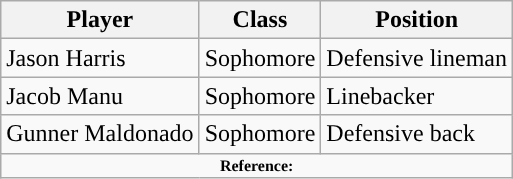<table class="wikitable">
<tr>
<th style="text-align:center; ">Player</th>
<th style="text-align:center; ">Class</th>
<th style="text-align:center; ">Position</th>
</tr>
<tr>
<td>Jason Harris</td>
<td> Sophomore</td>
<td>Defensive lineman</td>
</tr>
<tr>
<td>Jacob Manu</td>
<td>Sophomore</td>
<td>Linebacker</td>
</tr>
<tr>
<td>Gunner Maldonado</td>
<td>Sophomore</td>
<td>Defensive back</td>
</tr>
<tr>
<td colspan="4"  style="font-size:8pt; text-align:center;"><strong>Reference:</strong></td>
</tr>
</table>
